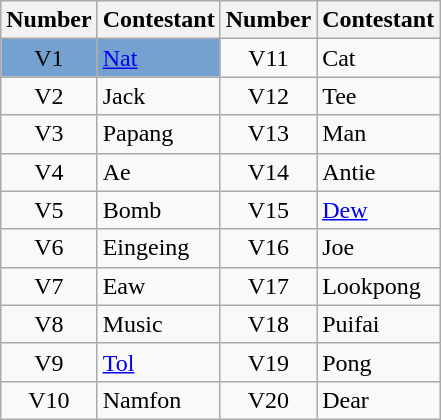<table class="wikitable">
<tr>
<th>Number</th>
<th>Contestant</th>
<th>Number</th>
<th>Contestant</th>
</tr>
<tr>
<td style="background:#75a1d0; text-align:center;">V1</td>
<td style="background:#75a1d0;"><a href='#'>Nat</a></td>
<td style="text-align:center;">V11</td>
<td>Cat</td>
</tr>
<tr>
<td style="text-align:center;">V2</td>
<td>Jack</td>
<td style="text-align:center;">V12</td>
<td>Tee</td>
</tr>
<tr>
<td style="text-align:center;">V3</td>
<td>Papang</td>
<td style="text-align:center;">V13</td>
<td>Man</td>
</tr>
<tr>
<td style="text-align:center;">V4</td>
<td>Ae</td>
<td style="text-align:center;">V14</td>
<td>Antie</td>
</tr>
<tr>
<td style="text-align:center;">V5</td>
<td>Bomb</td>
<td style="text-align:center;">V15</td>
<td><a href='#'>Dew</a></td>
</tr>
<tr>
<td style="text-align:center;">V6</td>
<td>Eingeing</td>
<td style="text-align:center;">V16</td>
<td>Joe</td>
</tr>
<tr>
<td style="text-align:center;">V7</td>
<td>Eaw</td>
<td style="text-align:center;">V17</td>
<td>Lookpong</td>
</tr>
<tr>
<td style="text-align:center;">V8</td>
<td>Music</td>
<td style="text-align:center;">V18</td>
<td>Puifai</td>
</tr>
<tr>
<td style="text-align:center;">V9</td>
<td><a href='#'>Tol</a></td>
<td style="text-align:center;">V19</td>
<td>Pong</td>
</tr>
<tr>
<td style="text-align:center;">V10</td>
<td>Namfon</td>
<td style="text-align:center;">V20</td>
<td>Dear</td>
</tr>
</table>
